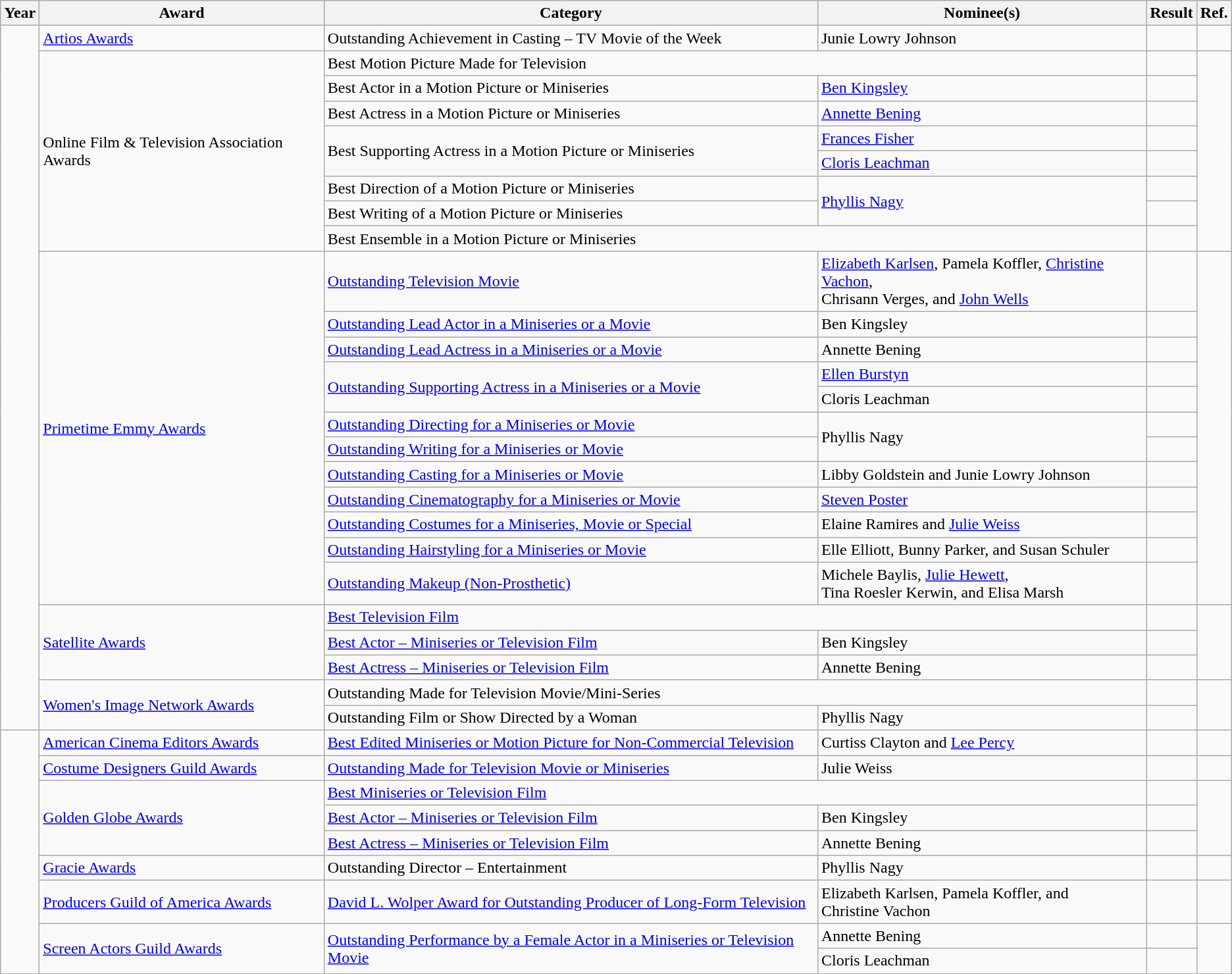<table class="wikitable sortable">
<tr>
<th>Year</th>
<th>Award</th>
<th>Category</th>
<th>Nominee(s)</th>
<th>Result</th>
<th>Ref.</th>
</tr>
<tr>
<td rowspan="26"></td>
<td><a href='#'>Artios Awards</a></td>
<td>Outstanding Achievement in Casting – TV Movie of the Week</td>
<td>Junie Lowry Johnson</td>
<td></td>
<td align="center"></td>
</tr>
<tr>
<td rowspan="8">Online Film & Television Association Awards</td>
<td colspan="2">Best Motion Picture Made for Television</td>
<td></td>
<td align="center" rowspan="8"></td>
</tr>
<tr>
<td>Best Actor in a Motion Picture or Miniseries</td>
<td><a href='#'>Ben Kingsley</a></td>
<td></td>
</tr>
<tr>
<td>Best Actress in a Motion Picture or Miniseries</td>
<td><a href='#'>Annette Bening</a></td>
<td></td>
</tr>
<tr>
<td rowspan="2">Best Supporting Actress in a Motion Picture or Miniseries</td>
<td><a href='#'>Frances Fisher</a></td>
<td></td>
</tr>
<tr>
<td><a href='#'>Cloris Leachman</a></td>
<td></td>
</tr>
<tr>
<td>Best Direction of a Motion Picture or Miniseries</td>
<td rowspan="2"><a href='#'>Phyllis Nagy</a></td>
<td></td>
</tr>
<tr>
<td>Best Writing of a Motion Picture or Miniseries</td>
<td></td>
</tr>
<tr>
<td colspan="2">Best Ensemble in a Motion Picture or Miniseries</td>
<td></td>
</tr>
<tr>
<td rowspan="12"><a href='#'>Primetime Emmy Awards</a></td>
<td><a href='#'>Outstanding Television Movie</a></td>
<td><a href='#'>Elizabeth Karlsen</a>, Pamela Koffler, <a href='#'>Christine Vachon</a>, <br> Chrisann Verges, and <a href='#'>John Wells</a></td>
<td></td>
<td align="center" rowspan="12"></td>
</tr>
<tr>
<td><a href='#'>Outstanding Lead Actor in a Miniseries or a Movie</a></td>
<td>Ben Kingsley</td>
<td></td>
</tr>
<tr>
<td><a href='#'>Outstanding Lead Actress in a Miniseries or a Movie</a></td>
<td>Annette Bening</td>
<td></td>
</tr>
<tr>
<td rowspan="2"><a href='#'>Outstanding Supporting Actress in a Miniseries or a Movie</a></td>
<td><a href='#'>Ellen Burstyn</a></td>
<td></td>
</tr>
<tr>
<td>Cloris Leachman</td>
<td></td>
</tr>
<tr>
<td><a href='#'>Outstanding Directing for a Miniseries or Movie</a></td>
<td rowspan="2">Phyllis Nagy</td>
<td></td>
</tr>
<tr>
<td><a href='#'>Outstanding Writing for a Miniseries or Movie</a></td>
<td></td>
</tr>
<tr>
<td><a href='#'>Outstanding Casting for a Miniseries or Movie</a></td>
<td>Libby Goldstein and Junie Lowry Johnson</td>
<td></td>
</tr>
<tr>
<td><a href='#'>Outstanding Cinematography for a Miniseries or Movie</a></td>
<td><a href='#'>Steven Poster</a></td>
<td></td>
</tr>
<tr>
<td><a href='#'>Outstanding Costumes for a Miniseries, Movie or Special</a></td>
<td>Elaine Ramires and <a href='#'>Julie Weiss</a></td>
<td></td>
</tr>
<tr>
<td><a href='#'>Outstanding Hairstyling for a Miniseries or Movie</a></td>
<td>Elle Elliott, Bunny Parker, and Susan Schuler</td>
<td></td>
</tr>
<tr>
<td><a href='#'>Outstanding Makeup (Non-Prosthetic)</a></td>
<td>Michele Baylis, <a href='#'>Julie Hewett</a>, <br> Tina Roesler Kerwin, and Elisa Marsh</td>
<td></td>
</tr>
<tr>
<td rowspan="3"><a href='#'>Satellite Awards</a></td>
<td colspan="2"><a href='#'>Best Television Film</a></td>
<td></td>
<td align="center" rowspan="3"></td>
</tr>
<tr>
<td><a href='#'>Best Actor – Miniseries or Television Film</a></td>
<td>Ben Kingsley</td>
<td></td>
</tr>
<tr>
<td><a href='#'>Best Actress – Miniseries or Television Film</a></td>
<td>Annette Bening</td>
<td></td>
</tr>
<tr>
<td rowspan="2"><a href='#'>Women's Image Network Awards</a></td>
<td colspan="2">Outstanding Made for Television Movie/Mini-Series</td>
<td></td>
<td align="center" rowspan="2"></td>
</tr>
<tr>
<td>Outstanding Film or Show Directed by a Woman</td>
<td>Phyllis Nagy</td>
<td></td>
</tr>
<tr>
<td rowspan="9"></td>
<td><a href='#'>American Cinema Editors Awards</a></td>
<td><a href='#'>Best Edited Miniseries or Motion Picture for Non-Commercial Television</a></td>
<td>Curtiss Clayton and <a href='#'>Lee Percy</a></td>
<td></td>
<td align="center"></td>
</tr>
<tr>
<td><a href='#'>Costume Designers Guild Awards</a></td>
<td><a href='#'>Outstanding Made for Television Movie or Miniseries</a></td>
<td>Julie Weiss</td>
<td></td>
<td align="center"></td>
</tr>
<tr>
<td rowspan="3"><a href='#'>Golden Globe Awards</a></td>
<td colspan="2"><a href='#'>Best Miniseries or Television Film</a></td>
<td></td>
<td align="center" rowspan="3"></td>
</tr>
<tr>
<td><a href='#'>Best Actor – Miniseries or Television Film</a></td>
<td>Ben Kingsley</td>
<td></td>
</tr>
<tr>
<td><a href='#'>Best Actress – Miniseries or Television Film</a></td>
<td>Annette Bening</td>
<td></td>
</tr>
<tr>
<td><a href='#'>Gracie Awards</a></td>
<td>Outstanding Director – Entertainment</td>
<td>Phyllis Nagy</td>
<td></td>
<td align="center"></td>
</tr>
<tr>
<td><a href='#'>Producers Guild of America Awards</a></td>
<td><a href='#'>David L. Wolper Award for Outstanding Producer of Long-Form Television</a></td>
<td>Elizabeth Karlsen, Pamela Koffler, and <br> Christine Vachon</td>
<td></td>
<td align="center"></td>
</tr>
<tr>
<td rowspan="2"><a href='#'>Screen Actors Guild Awards</a></td>
<td rowspan="2"><a href='#'>Outstanding Performance by a Female Actor in a Miniseries or Television Movie</a></td>
<td>Annette Bening</td>
<td></td>
<td align="center" rowspan="2"></td>
</tr>
<tr>
<td>Cloris Leachman</td>
<td></td>
</tr>
</table>
